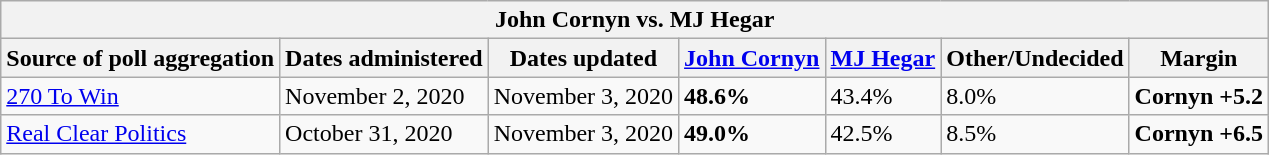<table class="wikitable sortable">
<tr>
<th colspan="7">John Cornyn vs. MJ Hegar</th>
</tr>
<tr>
<th>Source of poll aggregation</th>
<th>Dates administered</th>
<th>Dates updated</th>
<th><a href='#'>John Cornyn</a></th>
<th><a href='#'>MJ Hegar</a></th>
<th>Other/Undecided</th>
<th>Margin</th>
</tr>
<tr>
<td><a href='#'>270 To Win</a></td>
<td>November 2, 2020</td>
<td>November 3, 2020</td>
<td><strong>48.6%</strong></td>
<td>43.4%</td>
<td>8.0%</td>
<td><strong>Cornyn +5.2</strong></td>
</tr>
<tr>
<td><a href='#'>Real Clear Politics</a></td>
<td>October 31, 2020</td>
<td>November 3, 2020</td>
<td><strong>49.0%</strong></td>
<td>42.5%</td>
<td>8.5%</td>
<td><strong>Cornyn +6.5</strong></td>
</tr>
</table>
